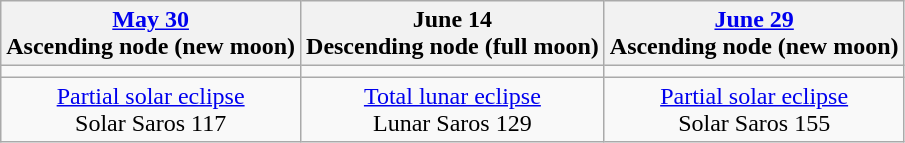<table class="wikitable">
<tr>
<th><a href='#'>May 30</a><br>Ascending node (new moon)</th>
<th>June 14<br>Descending node (full moon)</th>
<th><a href='#'>June 29</a><br>Ascending node (new moon)</th>
</tr>
<tr>
<td></td>
<td></td>
<td></td>
</tr>
<tr align=center>
<td><a href='#'>Partial solar eclipse</a><br>Solar Saros 117</td>
<td><a href='#'>Total lunar eclipse</a><br>Lunar Saros 129</td>
<td><a href='#'>Partial solar eclipse</a><br>Solar Saros 155</td>
</tr>
</table>
